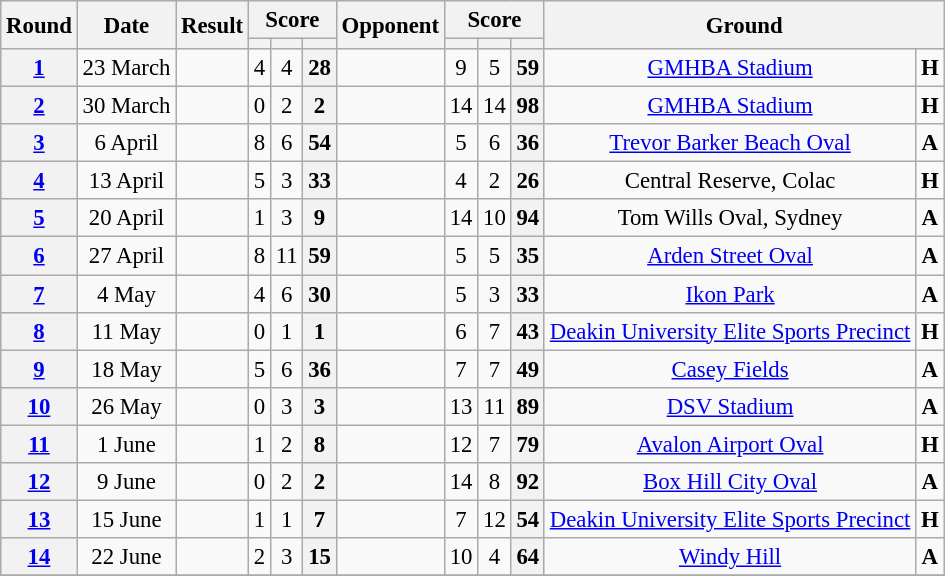<table class="wikitable plainrowheaders" style="font-size:95%; text-align:center;">
<tr>
<th scope="col" rowspan="2">Round</th>
<th scope="col" rowspan="2">Date</th>
<th scope="col" rowspan="2">Result</th>
<th scope="col" colspan="3">Score</th>
<th scope="col" rowspan="2">Opponent</th>
<th scope="col" colspan="3">Score</th>
<th scope="col" rowspan="2" colspan="2">Ground</th>
</tr>
<tr>
<th scope="col"></th>
<th scope="col"></th>
<th scope="col"></th>
<th scope="col"></th>
<th scope="col"></th>
<th scope="col"></th>
</tr>
<tr>
<th scope="row" style="text-align:center;"><a href='#'>1</a></th>
<td>23 March</td>
<td></td>
<td>4</td>
<td>4</td>
<th>28</th>
<td></td>
<td>9</td>
<td>5</td>
<th>59</th>
<td><a href='#'>GMHBA Stadium</a></td>
<td><strong>H</strong></td>
</tr>
<tr>
<th scope="row" style="text-align:center;"><a href='#'>2</a></th>
<td>30 March</td>
<td></td>
<td>0</td>
<td>2</td>
<th>2</th>
<td></td>
<td>14</td>
<td>14</td>
<th>98</th>
<td><a href='#'>GMHBA Stadium</a></td>
<td><strong>H</strong></td>
</tr>
<tr>
<th scope="row" style="text-align:center;"><a href='#'>3</a></th>
<td>6 April</td>
<td></td>
<td>8</td>
<td>6</td>
<th>54</th>
<td></td>
<td>5</td>
<td>6</td>
<th>36</th>
<td><a href='#'>Trevor Barker Beach Oval</a></td>
<td><strong>A</strong></td>
</tr>
<tr>
<th scope="row" style="text-align:center;"><a href='#'>4</a></th>
<td>13 April</td>
<td></td>
<td>5</td>
<td>3</td>
<th>33</th>
<td></td>
<td>4</td>
<td>2</td>
<th>26</th>
<td>Central Reserve, Colac</td>
<td><strong>H</strong></td>
</tr>
<tr>
<th scope="row" style="text-align:center;"><a href='#'>5</a></th>
<td>20 April</td>
<td></td>
<td>1</td>
<td>3</td>
<th>9</th>
<td></td>
<td>14</td>
<td>10</td>
<th>94</th>
<td>Tom Wills Oval, Sydney</td>
<td><strong>A</strong></td>
</tr>
<tr>
<th scope="row" style="text-align:center;"><a href='#'>6</a></th>
<td>27 April</td>
<td></td>
<td>8</td>
<td>11</td>
<th>59</th>
<td></td>
<td>5</td>
<td>5</td>
<th>35</th>
<td><a href='#'>Arden Street Oval</a></td>
<td><strong>A</strong></td>
</tr>
<tr>
<th scope="row" style="text-align:center;"><a href='#'>7</a></th>
<td>4 May</td>
<td></td>
<td>4</td>
<td>6</td>
<th>30</th>
<td></td>
<td>5</td>
<td>3</td>
<th>33</th>
<td><a href='#'>Ikon Park</a></td>
<td><strong>A</strong></td>
</tr>
<tr>
<th scope="row" style="text-align:center;"><a href='#'>8</a></th>
<td>11 May</td>
<td></td>
<td>0</td>
<td>1</td>
<th>1</th>
<td></td>
<td>6</td>
<td>7</td>
<th>43</th>
<td><a href='#'>Deakin University Elite Sports Precinct</a></td>
<td><strong>H</strong></td>
</tr>
<tr>
<th scope="row" style="text-align:center;"><a href='#'>9</a></th>
<td>18 May</td>
<td></td>
<td>5</td>
<td>6</td>
<th>36</th>
<td></td>
<td>7</td>
<td>7</td>
<th>49</th>
<td><a href='#'>Casey Fields</a></td>
<td><strong>A</strong></td>
</tr>
<tr>
<th scope="row" style="text-align:center;"><a href='#'>10</a></th>
<td>26 May</td>
<td></td>
<td>0</td>
<td>3</td>
<th>3</th>
<td></td>
<td>13</td>
<td>11</td>
<th>89</th>
<td><a href='#'>DSV Stadium</a></td>
<td><strong>A</strong></td>
</tr>
<tr>
<th scope="row" style="text-align:center;"><a href='#'>11</a></th>
<td>1 June</td>
<td></td>
<td>1</td>
<td>2</td>
<th>8</th>
<td></td>
<td>12</td>
<td>7</td>
<th>79</th>
<td><a href='#'>Avalon Airport Oval</a></td>
<td><strong>H</strong></td>
</tr>
<tr>
<th scope="row" style="text-align:center;"><a href='#'>12</a></th>
<td>9 June</td>
<td></td>
<td>0</td>
<td>2</td>
<th>2</th>
<td></td>
<td>14</td>
<td>8</td>
<th>92</th>
<td><a href='#'>Box Hill City Oval</a></td>
<td><strong>A</strong></td>
</tr>
<tr>
<th scope="row" style="text-align:center;"><a href='#'>13</a></th>
<td>15 June</td>
<td></td>
<td>1</td>
<td>1</td>
<th>7</th>
<td></td>
<td>7</td>
<td>12</td>
<th>54</th>
<td><a href='#'>Deakin University Elite Sports Precinct</a></td>
<td><strong>H</strong></td>
</tr>
<tr>
<th scope="row" style="text-align:center;"><a href='#'>14</a></th>
<td>22 June</td>
<td></td>
<td>2</td>
<td>3</td>
<th>15</th>
<td></td>
<td>10</td>
<td>4</td>
<th>64</th>
<td><a href='#'>Windy Hill</a></td>
<td><strong>A</strong></td>
</tr>
<tr>
</tr>
</table>
